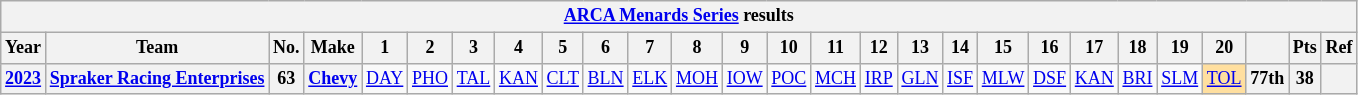<table class="wikitable" style="text-align:center; font-size:75%">
<tr>
<th colspan=27><a href='#'>ARCA Menards Series</a> results</th>
</tr>
<tr>
<th>Year</th>
<th>Team</th>
<th>No.</th>
<th>Make</th>
<th>1</th>
<th>2</th>
<th>3</th>
<th>4</th>
<th>5</th>
<th>6</th>
<th>7</th>
<th>8</th>
<th>9</th>
<th>10</th>
<th>11</th>
<th>12</th>
<th>13</th>
<th>14</th>
<th>15</th>
<th>16</th>
<th>17</th>
<th>18</th>
<th>19</th>
<th>20</th>
<th></th>
<th>Pts</th>
<th>Ref</th>
</tr>
<tr>
<th><a href='#'>2023</a></th>
<th><a href='#'>Spraker Racing Enterprises</a></th>
<th>63</th>
<th><a href='#'>Chevy</a></th>
<td><a href='#'>DAY</a></td>
<td><a href='#'>PHO</a></td>
<td><a href='#'>TAL</a></td>
<td><a href='#'>KAN</a></td>
<td><a href='#'>CLT</a></td>
<td><a href='#'>BLN</a></td>
<td><a href='#'>ELK</a></td>
<td><a href='#'>MOH</a></td>
<td><a href='#'>IOW</a></td>
<td><a href='#'>POC</a></td>
<td><a href='#'>MCH</a></td>
<td><a href='#'>IRP</a></td>
<td><a href='#'>GLN</a></td>
<td><a href='#'>ISF</a></td>
<td><a href='#'>MLW</a></td>
<td><a href='#'>DSF</a></td>
<td><a href='#'>KAN</a></td>
<td><a href='#'>BRI</a></td>
<td><a href='#'>SLM</a></td>
<td style="background:#FFDF9F;"><a href='#'>TOL</a><br></td>
<th>77th</th>
<th>38</th>
<th></th>
</tr>
</table>
